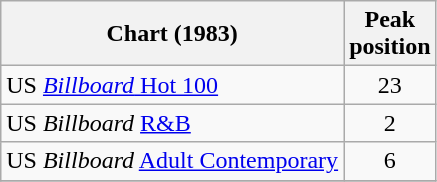<table class="wikitable">
<tr>
<th align="left">Chart (1983)</th>
<th align="left">Peak<br>position</th>
</tr>
<tr>
<td>US <a href='#'><em>Billboard</em> Hot 100</a></td>
<td align="center">23</td>
</tr>
<tr>
<td>US <em>Billboard</em> <a href='#'>R&B</a></td>
<td align="center">2</td>
</tr>
<tr>
<td>US <em>Billboard</em> <a href='#'>Adult Contemporary</a></td>
<td align="center">6</td>
</tr>
<tr>
</tr>
</table>
